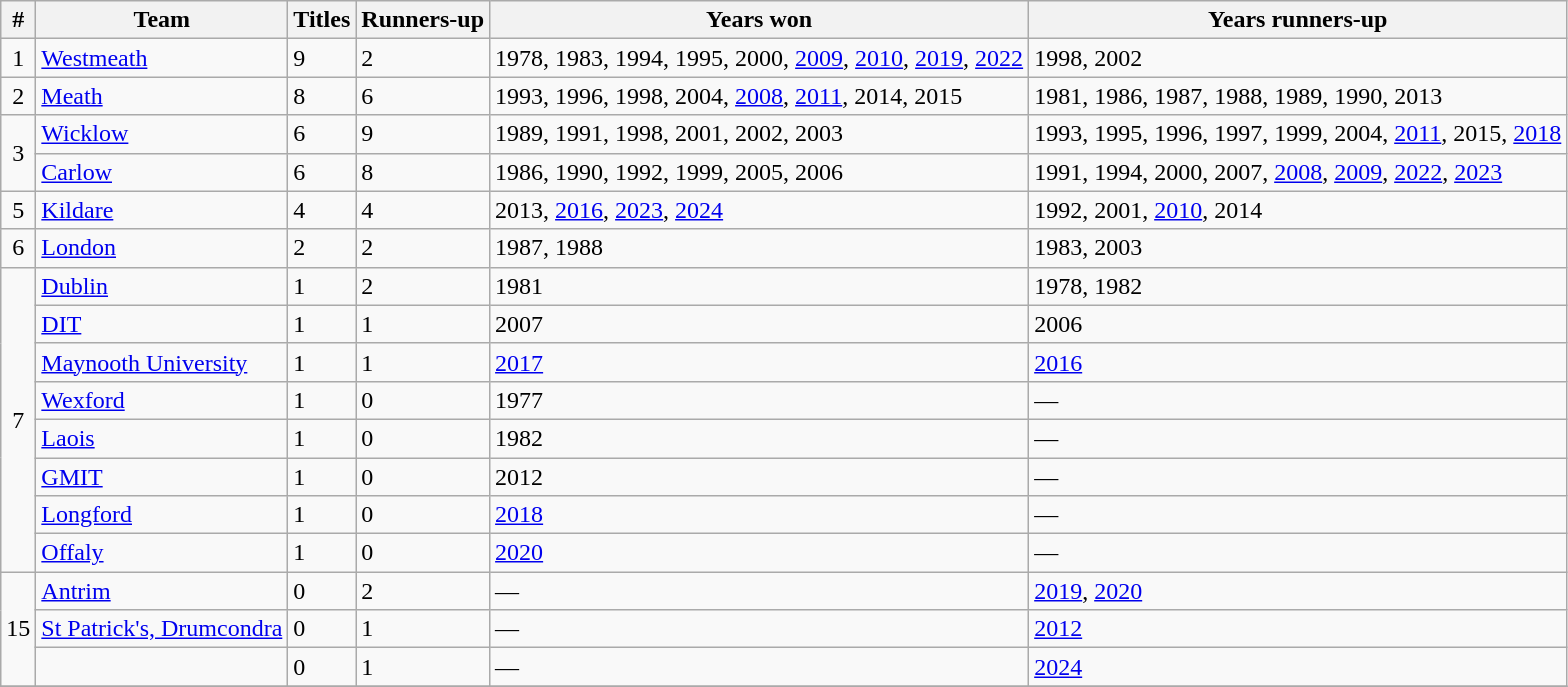<table class="wikitable sortable">
<tr>
<th>#</th>
<th>Team</th>
<th>Titles</th>
<th>Runners-up</th>
<th>Years won</th>
<th>Years runners-up</th>
</tr>
<tr>
<td style="text-align:center;">1</td>
<td> <a href='#'>Westmeath</a></td>
<td>9</td>
<td>2</td>
<td>1978, 1983, 1994, 1995, 2000, <a href='#'>2009</a>, <a href='#'>2010</a>, <a href='#'>2019</a>, <a href='#'>2022</a></td>
<td>1998, 2002</td>
</tr>
<tr>
<td style="text-align:center;">2</td>
<td> <a href='#'>Meath</a></td>
<td>8</td>
<td>6</td>
<td>1993, 1996, 1998, 2004, <a href='#'>2008</a>, <a href='#'>2011</a>, 2014, 2015</td>
<td>1981, 1986, 1987, 1988, 1989, 1990, 2013</td>
</tr>
<tr>
<td rowspan="2" style="text-align:center;">3</td>
<td> <a href='#'>Wicklow</a></td>
<td>6</td>
<td>9</td>
<td>1989, 1991, 1998, 2001, 2002, 2003</td>
<td>1993, 1995, 1996, 1997, 1999, 2004, <a href='#'>2011</a>, 2015, <a href='#'>2018</a></td>
</tr>
<tr>
<td> <a href='#'>Carlow</a></td>
<td>6</td>
<td>8</td>
<td>1986, 1990, 1992, 1999, 2005, 2006</td>
<td>1991, 1994, 2000, 2007, <a href='#'>2008</a>, <a href='#'>2009</a>, <a href='#'>2022</a>, <a href='#'>2023</a></td>
</tr>
<tr>
<td style="text-align:center;">5</td>
<td> <a href='#'>Kildare</a></td>
<td>4</td>
<td>4</td>
<td>2013, <a href='#'>2016</a>, <a href='#'>2023</a>, <a href='#'>2024</a></td>
<td>1992, 2001, <a href='#'>2010</a>, 2014</td>
</tr>
<tr>
<td style="text-align:center;">6</td>
<td> <a href='#'>London</a></td>
<td>2</td>
<td>2</td>
<td>1987, 1988</td>
<td>1983, 2003</td>
</tr>
<tr>
<td rowspan="8" style="text-align:center;">7</td>
<td> <a href='#'>Dublin</a></td>
<td>1</td>
<td>2</td>
<td>1981</td>
<td>1978, 1982</td>
</tr>
<tr>
<td> <a href='#'>DIT</a></td>
<td>1</td>
<td>1</td>
<td>2007</td>
<td>2006</td>
</tr>
<tr>
<td> <a href='#'>Maynooth University</a></td>
<td>1</td>
<td>1</td>
<td><a href='#'>2017</a></td>
<td><a href='#'>2016</a></td>
</tr>
<tr>
<td> <a href='#'>Wexford</a></td>
<td>1</td>
<td>0</td>
<td>1977</td>
<td>—</td>
</tr>
<tr>
<td> <a href='#'>Laois</a></td>
<td>1</td>
<td>0</td>
<td>1982</td>
<td>—</td>
</tr>
<tr>
<td> <a href='#'>GMIT</a></td>
<td>1</td>
<td>0</td>
<td>2012</td>
<td>—</td>
</tr>
<tr>
<td> <a href='#'>Longford</a></td>
<td>1</td>
<td>0</td>
<td><a href='#'>2018</a></td>
<td>—</td>
</tr>
<tr>
<td> <a href='#'>Offaly</a></td>
<td>1</td>
<td>0</td>
<td><a href='#'>2020</a></td>
<td>—</td>
</tr>
<tr>
<td rowspan="3" style="text-align:center;">15</td>
<td> <a href='#'>Antrim</a></td>
<td>0</td>
<td>2</td>
<td>—</td>
<td><a href='#'>2019</a>, <a href='#'>2020</a></td>
</tr>
<tr>
<td> <a href='#'>St Patrick's, Drumcondra</a></td>
<td>0</td>
<td>1</td>
<td>—</td>
<td><a href='#'>2012</a></td>
</tr>
<tr>
<td> </td>
<td>0</td>
<td>1</td>
<td>—</td>
<td><a href='#'>2024</a></td>
</tr>
<tr>
</tr>
</table>
